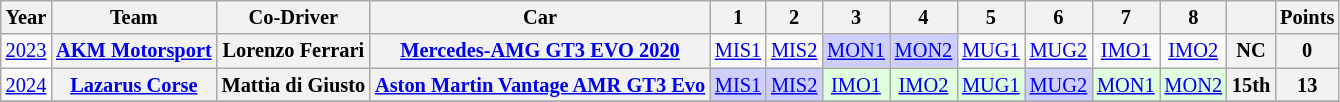<table class="wikitable" style="text-align:center; font-size:85%">
<tr>
<th>Year</th>
<th>Team</th>
<th>Co-Driver</th>
<th>Car</th>
<th>1</th>
<th>2</th>
<th>3</th>
<th>4</th>
<th>5</th>
<th>6</th>
<th>7</th>
<th>8</th>
<th></th>
<th>Points</th>
</tr>
<tr>
<td><a href='#'>2023</a></td>
<th nowrap><a href='#'>AKM Motorsport</a></th>
<th nowrap> Lorenzo Ferrari</th>
<th nowrap><a href='#'>Mercedes-AMG GT3 EVO 2020</a></th>
<td><a href='#'>MIS1</a></td>
<td><a href='#'>MIS2</a></td>
<td style="background:#CFCFFF;"><a href='#'>MON1</a><br></td>
<td style="background:#CFCFFF;"><a href='#'>MON2</a><br></td>
<td><a href='#'>MUG1</a></td>
<td><a href='#'>MUG2</a></td>
<td><a href='#'>IMO1</a></td>
<td><a href='#'>IMO2</a></td>
<th>NC</th>
<th>0</th>
</tr>
<tr>
<td><a href='#'>2024</a></td>
<th nowrap><a href='#'>Lazarus Corse</a></th>
<th nowrap> Mattia di Giusto</th>
<th nowrap><a href='#'>Aston Martin Vantage AMR GT3 Evo</a></th>
<td style="background:#CFCFFF;"><a href='#'>MIS1</a><br></td>
<td style="background:#CFCFFF;"><a href='#'>MIS2</a><br></td>
<td style="background:#DFFFDF;"><a href='#'>IMO1</a><br></td>
<td style="background:#DFFFDF;"><a href='#'>IMO2</a><br></td>
<td style="background:#DFFFDF;"><a href='#'>MUG1</a><br></td>
<td style="background:#CFCFFF;"><a href='#'>MUG2</a><br></td>
<td style="background:#DFFFDF;"><a href='#'>MON1</a><br></td>
<td style="background:#DFFFDF;"><a href='#'>MON2</a><br></td>
<th>15th</th>
<th>13</th>
</tr>
<tr>
</tr>
</table>
